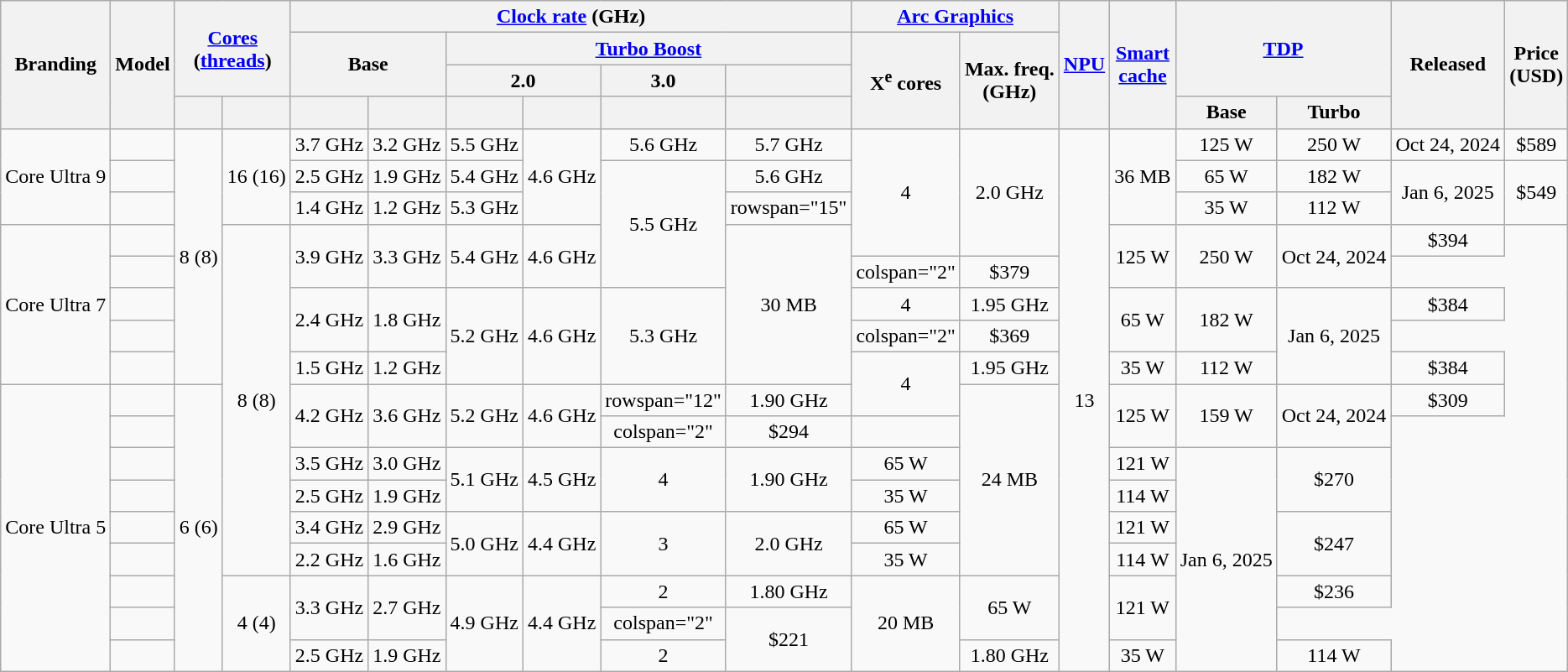<table class="wikitable sortable" style="text-align: center;">
<tr>
<th rowspan="4">Branding</th>
<th rowspan="4">Model</th>
<th colspan="2" rowspan="3"><a href='#'>Cores</a><br>(<a href='#'>threads</a>)</th>
<th colspan="6"><a href='#'>Clock rate</a> (GHz)</th>
<th colspan="2"><a href='#'>Arc Graphics</a></th>
<th rowspan="4"><a href='#'>NPU</a></th>
<th rowspan="4"><a href='#'>Smart<br>cache</a></th>
<th colspan="2" rowspan="3"><a href='#'>TDP</a></th>
<th rowspan="4">Released</th>
<th rowspan="4">Price <br> (USD)</th>
</tr>
<tr>
<th colspan="2" rowspan="2">Base</th>
<th colspan="4"><a href='#'>Turbo Boost</a></th>
<th rowspan="3">X<sup>e</sup> cores</th>
<th rowspan="3">Max. freq.<br>(GHz)</th>
</tr>
<tr>
<th colspan="2">2.0</th>
<th>3.0</th>
<th></th>
</tr>
<tr>
<th></th>
<th></th>
<th></th>
<th></th>
<th></th>
<th></th>
<th></th>
<th></th>
<th>Base</th>
<th>Turbo</th>
</tr>
<tr>
<td rowspan="3">Core Ultra 9</td>
<td></td>
<td rowspan="8">8 (8)</td>
<td rowspan="3">16 (16)</td>
<td>3.7 GHz</td>
<td>3.2 GHz</td>
<td>5.5 GHz</td>
<td rowspan="3">4.6 GHz</td>
<td>5.6 GHz</td>
<td>5.7 GHz</td>
<td rowspan="4">4</td>
<td rowspan="4">2.0 GHz</td>
<td rowspan="17">13</td>
<td rowspan="3">36 MB</td>
<td>125 W</td>
<td>250 W</td>
<td>Oct 24, 2024</td>
<td>$589</td>
</tr>
<tr>
<td></td>
<td>2.5 GHz</td>
<td>1.9 GHz</td>
<td>5.4 GHz</td>
<td rowspan="4">5.5 GHz</td>
<td>5.6 GHz</td>
<td>65 W</td>
<td>182 W</td>
<td rowspan="2">Jan 6, 2025</td>
<td rowspan="2">$549</td>
</tr>
<tr>
<td></td>
<td>1.4 GHz</td>
<td>1.2 GHz</td>
<td>5.3 GHz</td>
<td>rowspan="15" </td>
<td>35 W</td>
<td>112 W</td>
</tr>
<tr>
<td rowspan="5">Core Ultra 7</td>
<td></td>
<td rowspan="11">8 (8)</td>
<td rowspan="2">3.9 GHz</td>
<td rowspan="2">3.3 GHz</td>
<td rowspan="2">5.4 GHz</td>
<td rowspan="2">4.6 GHz</td>
<td rowspan="5">30 MB</td>
<td rowspan="2">125 W</td>
<td rowspan="2">250 W</td>
<td rowspan="2">Oct 24, 2024</td>
<td>$394</td>
</tr>
<tr>
<td></td>
<td>colspan="2" </td>
<td>$379</td>
</tr>
<tr>
<td></td>
<td rowspan="2">2.4 GHz</td>
<td rowspan="2">1.8 GHz</td>
<td rowspan="3">5.2 GHz</td>
<td rowspan="3">4.6 GHz</td>
<td rowspan="3">5.3 GHz</td>
<td>4</td>
<td>1.95 GHz</td>
<td rowspan="2">65 W</td>
<td rowspan="2">182 W</td>
<td rowspan="3">Jan 6, 2025</td>
<td>$384</td>
</tr>
<tr>
<td></td>
<td>colspan="2" </td>
<td>$369</td>
</tr>
<tr>
<td></td>
<td>1.5 GHz</td>
<td>1.2 GHz</td>
<td rowspan="2">4</td>
<td>1.95 GHz</td>
<td>35 W</td>
<td>112 W</td>
<td>$384</td>
</tr>
<tr>
<td rowspan="9">Core Ultra 5</td>
<td></td>
<td rowspan="9">6 (6)</td>
<td rowspan="2">4.2 GHz</td>
<td rowspan="2">3.6 GHz</td>
<td rowspan="2">5.2 GHz</td>
<td rowspan="2">4.6 GHz</td>
<td>rowspan="12" </td>
<td>1.90 GHz</td>
<td rowspan="6">24 MB</td>
<td rowspan="2">125 W</td>
<td rowspan="2">159 W</td>
<td rowspan="2">Oct 24, 2024</td>
<td>$309</td>
</tr>
<tr>
<td></td>
<td>colspan="2" </td>
<td>$294</td>
</tr>
<tr>
<td></td>
<td>3.5 GHz</td>
<td>3.0 GHz</td>
<td rowspan="2">5.1 GHz</td>
<td rowspan="2">4.5 GHz</td>
<td rowspan="2">4</td>
<td rowspan="2">1.90 GHz</td>
<td>65 W</td>
<td>121 W</td>
<td rowspan="7">Jan 6, 2025</td>
<td rowspan="2">$270</td>
</tr>
<tr>
<td></td>
<td>2.5 GHz</td>
<td>1.9 GHz</td>
<td>35 W</td>
<td>114 W</td>
</tr>
<tr>
<td></td>
<td>3.4 GHz</td>
<td>2.9 GHz</td>
<td rowspan="2">5.0 GHz</td>
<td rowspan="2">4.4 GHz</td>
<td rowspan="2">3</td>
<td rowspan="2">2.0 GHz</td>
<td>65 W</td>
<td>121 W</td>
<td rowspan="2">$247</td>
</tr>
<tr>
<td></td>
<td>2.2 GHz</td>
<td>1.6 GHz</td>
<td>35 W</td>
<td>114 W</td>
</tr>
<tr>
<td></td>
<td rowspan="3">4 (4)</td>
<td rowspan="2">3.3 GHz</td>
<td rowspan="2">2.7 GHz</td>
<td rowspan="3">4.9 GHz</td>
<td rowspan="3">4.4 GHz</td>
<td>2</td>
<td>1.80 GHz</td>
<td rowspan="3">20 MB</td>
<td rowspan="2">65 W</td>
<td rowspan="2">121 W</td>
<td>$236</td>
</tr>
<tr>
<td></td>
<td>colspan="2" </td>
<td rowspan="2">$221</td>
</tr>
<tr>
<td></td>
<td>2.5 GHz</td>
<td>1.9 GHz</td>
<td>2</td>
<td>1.80 GHz</td>
<td>35 W</td>
<td>114 W</td>
</tr>
</table>
